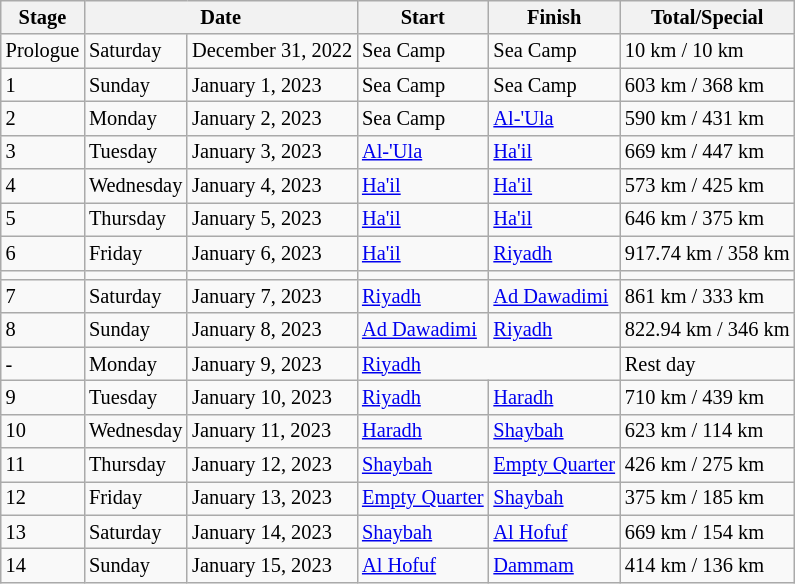<table class="wikitable" style="font-size:85%;">
<tr>
<th>Stage</th>
<th colspan=2>Date</th>
<th>Start</th>
<th>Finish</th>
<th>Total/Special</th>
</tr>
<tr>
<td>Prologue</td>
<td>Saturday</td>
<td>December 31, 2022</td>
<td>Sea Camp</td>
<td>Sea Camp</td>
<td>10 km / 10 km</td>
</tr>
<tr>
<td>1</td>
<td>Sunday</td>
<td>January 1, 2023</td>
<td>Sea Camp</td>
<td>Sea Camp</td>
<td>603 km / 368 km</td>
</tr>
<tr>
<td>2</td>
<td>Monday</td>
<td>January 2, 2023</td>
<td>Sea Camp</td>
<td><a href='#'>Al-'Ula</a></td>
<td>590 km / 431 km</td>
</tr>
<tr>
<td>3</td>
<td>Tuesday</td>
<td>January 3, 2023</td>
<td><a href='#'>Al-'Ula</a></td>
<td><a href='#'>Ha'il</a></td>
<td>669 km / 447 km</td>
</tr>
<tr>
<td>4</td>
<td>Wednesday</td>
<td>January 4, 2023</td>
<td><a href='#'>Ha'il</a></td>
<td><a href='#'>Ha'il</a></td>
<td>573 km / 425 km</td>
</tr>
<tr>
<td>5</td>
<td>Thursday</td>
<td>January 5, 2023</td>
<td><a href='#'>Ha'il</a></td>
<td><a href='#'>Ha'il</a></td>
<td>646 km / 375 km</td>
</tr>
<tr>
<td>6</td>
<td>Friday</td>
<td>January 6, 2023</td>
<td><a href='#'>Ha'il</a></td>
<td><a href='#'>Riyadh</a></td>
<td>917.74 km / 358 km</td>
</tr>
<tr>
<td></td>
<td></td>
<td></td>
<td></td>
<td></td>
<td></td>
</tr>
<tr>
<td>7</td>
<td>Saturday</td>
<td>January 7, 2023</td>
<td><a href='#'>Riyadh</a></td>
<td><a href='#'>Ad Dawadimi</a></td>
<td>861 km / 333 km</td>
</tr>
<tr>
<td>8</td>
<td>Sunday</td>
<td>January 8, 2023</td>
<td><a href='#'>Ad Dawadimi</a></td>
<td><a href='#'>Riyadh</a></td>
<td>822.94 km / 346 km</td>
</tr>
<tr>
<td>-</td>
<td>Monday</td>
<td>January 9, 2023</td>
<td colspan=2><a href='#'>Riyadh</a></td>
<td>Rest day</td>
</tr>
<tr>
<td>9</td>
<td>Tuesday</td>
<td>January 10, 2023</td>
<td><a href='#'>Riyadh</a></td>
<td><a href='#'>Haradh</a></td>
<td>710 km / 439 km</td>
</tr>
<tr>
<td>10</td>
<td>Wednesday</td>
<td>January 11, 2023</td>
<td><a href='#'>Haradh</a></td>
<td><a href='#'>Shaybah</a></td>
<td>623 km / 114 km</td>
</tr>
<tr>
<td>11</td>
<td>Thursday</td>
<td>January 12, 2023</td>
<td><a href='#'>Shaybah</a></td>
<td><a href='#'>Empty Quarter</a></td>
<td>426 km / 275 km</td>
</tr>
<tr>
<td>12</td>
<td>Friday</td>
<td>January 13, 2023</td>
<td><a href='#'>Empty Quarter</a></td>
<td><a href='#'>Shaybah</a></td>
<td>375 km / 185 km</td>
</tr>
<tr>
<td>13</td>
<td>Saturday</td>
<td>January 14, 2023</td>
<td><a href='#'>Shaybah</a></td>
<td><a href='#'>Al Hofuf</a></td>
<td>669 km / 154 km</td>
</tr>
<tr>
<td>14</td>
<td>Sunday</td>
<td>January 15, 2023</td>
<td><a href='#'>Al Hofuf</a></td>
<td><a href='#'>Dammam</a></td>
<td>414 km / 136 km</td>
</tr>
</table>
